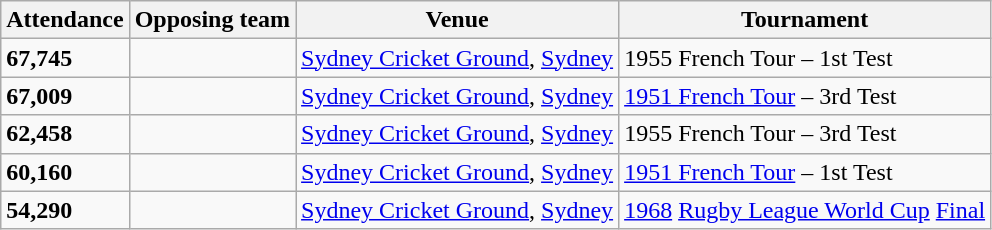<table class="wikitable">
<tr>
<th>Attendance</th>
<th>Opposing team</th>
<th>Venue</th>
<th>Tournament</th>
</tr>
<tr>
<td><strong>67,745</strong></td>
<td></td>
<td><a href='#'>Sydney Cricket Ground</a>, <a href='#'>Sydney</a></td>
<td>1955 French Tour – 1st Test</td>
</tr>
<tr>
<td><strong>67,009</strong></td>
<td></td>
<td><a href='#'>Sydney Cricket Ground</a>, <a href='#'>Sydney</a></td>
<td><a href='#'>1951 French Tour</a> – 3rd Test</td>
</tr>
<tr>
<td><strong>62,458</strong></td>
<td></td>
<td><a href='#'>Sydney Cricket Ground</a>, <a href='#'>Sydney</a></td>
<td>1955 French Tour – 3rd Test</td>
</tr>
<tr>
<td><strong>60,160</strong></td>
<td></td>
<td><a href='#'>Sydney Cricket Ground</a>, <a href='#'>Sydney</a></td>
<td><a href='#'>1951 French Tour</a> – 1st Test</td>
</tr>
<tr>
<td><strong>54,290</strong></td>
<td></td>
<td><a href='#'>Sydney Cricket Ground</a>, <a href='#'>Sydney</a></td>
<td><a href='#'>1968</a> <a href='#'>Rugby League World Cup</a> <a href='#'>Final</a></td>
</tr>
</table>
